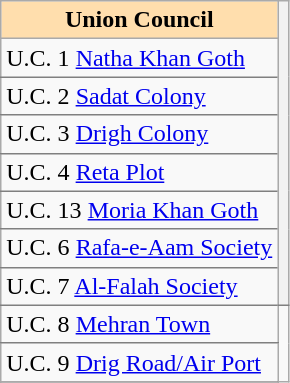<table class="sortable wikitable" align="left">
<tr>
<th style="background:#ffdead;"><strong>Union Council</strong></th>
<th rowspan=8 style="border-bottom:1px solid grey;" valign="top" class="unsortable"><br><br></th>
</tr>
<tr>
<td style="border-bottom:1px solid grey;">U.C. 1 <a href='#'>Natha Khan Goth</a></td>
</tr>
<tr>
<td style="border-bottom:1px solid grey;">U.C. 2 <a href='#'>Sadat Colony</a></td>
</tr>
<tr>
<td style="border-bottom:1px solid grey;">U.C. 3 <a href='#'>Drigh Colony</a></td>
</tr>
<tr>
<td style="border-bottom:1px solid grey;">U.C. 4 <a href='#'>Reta Plot</a></td>
</tr>
<tr>
<td style="border-bottom:1px solid grey;">U.C. 13 <a href='#'>Moria Khan Goth</a></td>
</tr>
<tr>
<td style="border-bottom:1px solid grey;">U.C. 6 <a href='#'>Rafa-e-Aam Society</a></td>
</tr>
<tr>
<td style="border-bottom:1px solid grey;">U.C. 7 <a href='#'>Al-Falah Society</a></td>
</tr>
<tr>
<td style="border-bottom:1px solid grey;">U.C. 8 <a href='#'>Mehran Town</a></td>
</tr>
<tr>
<td style="border-bottom:1px solid grey;">U.C. 9 <a href='#'>Drig Road/Air Port</a></td>
</tr>
<tr>
</tr>
</table>
